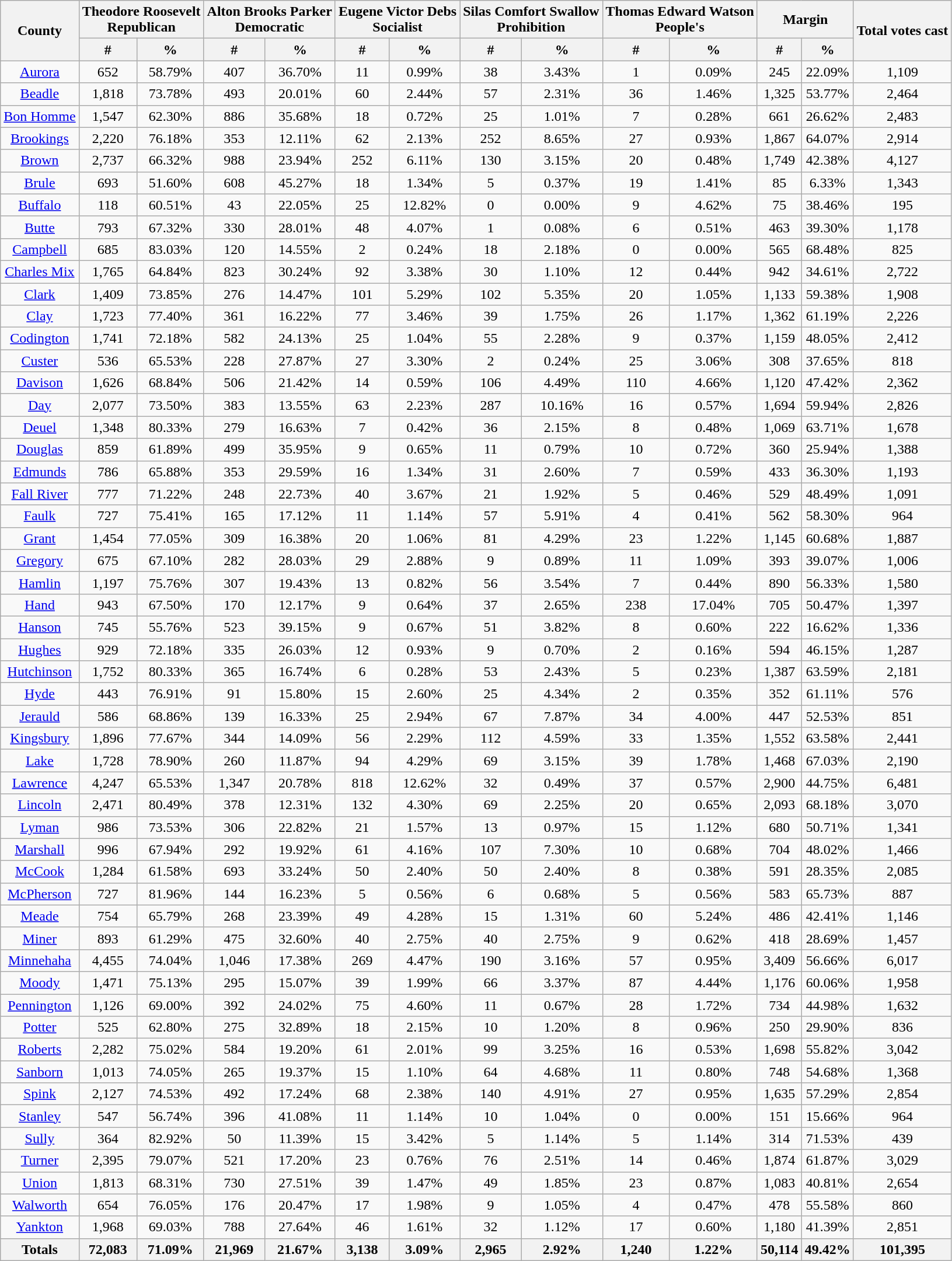<table class="wikitable sortable">
<tr>
<th rowspan="2">County</th>
<th colspan="2">Theodore Roosevelt<br>Republican</th>
<th colspan="2">Alton Brooks Parker<br>Democratic</th>
<th colspan="2">Eugene Victor Debs<br>Socialist</th>
<th colspan="2">Silas Comfort Swallow<br>Prohibition</th>
<th colspan="2">Thomas Edward Watson<br>People's</th>
<th colspan="2">Margin</th>
<th rowspan="2">Total votes cast</th>
</tr>
<tr bgcolor="lightgrey">
<th data-sort-type="number">#</th>
<th data-sort-type="number">%</th>
<th data-sort-type="number">#</th>
<th data-sort-type="number">%</th>
<th data-sort-type="number">#</th>
<th data-sort-type="number">%</th>
<th data-sort-type="number">#</th>
<th data-sort-type="number">%</th>
<th data-sort-type="number">#</th>
<th data-sort-type="number">%</th>
<th data-sort-type="number">#</th>
<th data-sort-type="number">%</th>
</tr>
<tr style="text-align:center;">
<td><a href='#'>Aurora</a></td>
<td>652</td>
<td>58.79%</td>
<td>407</td>
<td>36.70%</td>
<td>11</td>
<td>0.99%</td>
<td>38</td>
<td>3.43%</td>
<td>1</td>
<td>0.09%</td>
<td>245</td>
<td>22.09%</td>
<td>1,109</td>
</tr>
<tr style="text-align:center;">
<td><a href='#'>Beadle</a></td>
<td>1,818</td>
<td>73.78%</td>
<td>493</td>
<td>20.01%</td>
<td>60</td>
<td>2.44%</td>
<td>57</td>
<td>2.31%</td>
<td>36</td>
<td>1.46%</td>
<td>1,325</td>
<td>53.77%</td>
<td>2,464</td>
</tr>
<tr style="text-align:center;">
<td><a href='#'>Bon Homme</a></td>
<td>1,547</td>
<td>62.30%</td>
<td>886</td>
<td>35.68%</td>
<td>18</td>
<td>0.72%</td>
<td>25</td>
<td>1.01%</td>
<td>7</td>
<td>0.28%</td>
<td>661</td>
<td>26.62%</td>
<td>2,483</td>
</tr>
<tr style="text-align:center;">
<td><a href='#'>Brookings</a></td>
<td>2,220</td>
<td>76.18%</td>
<td>353</td>
<td>12.11%</td>
<td>62</td>
<td>2.13%</td>
<td>252</td>
<td>8.65%</td>
<td>27</td>
<td>0.93%</td>
<td>1,867</td>
<td>64.07%</td>
<td>2,914</td>
</tr>
<tr style="text-align:center;">
<td><a href='#'>Brown</a></td>
<td>2,737</td>
<td>66.32%</td>
<td>988</td>
<td>23.94%</td>
<td>252</td>
<td>6.11%</td>
<td>130</td>
<td>3.15%</td>
<td>20</td>
<td>0.48%</td>
<td>1,749</td>
<td>42.38%</td>
<td>4,127</td>
</tr>
<tr style="text-align:center;">
<td><a href='#'>Brule</a></td>
<td>693</td>
<td>51.60%</td>
<td>608</td>
<td>45.27%</td>
<td>18</td>
<td>1.34%</td>
<td>5</td>
<td>0.37%</td>
<td>19</td>
<td>1.41%</td>
<td>85</td>
<td>6.33%</td>
<td>1,343</td>
</tr>
<tr style="text-align:center;">
<td><a href='#'>Buffalo</a></td>
<td>118</td>
<td>60.51%</td>
<td>43</td>
<td>22.05%</td>
<td>25</td>
<td>12.82%</td>
<td>0</td>
<td>0.00%</td>
<td>9</td>
<td>4.62%</td>
<td>75</td>
<td>38.46%</td>
<td>195</td>
</tr>
<tr style="text-align:center;">
<td><a href='#'>Butte</a></td>
<td>793</td>
<td>67.32%</td>
<td>330</td>
<td>28.01%</td>
<td>48</td>
<td>4.07%</td>
<td>1</td>
<td>0.08%</td>
<td>6</td>
<td>0.51%</td>
<td>463</td>
<td>39.30%</td>
<td>1,178</td>
</tr>
<tr style="text-align:center;">
<td><a href='#'>Campbell</a></td>
<td>685</td>
<td>83.03%</td>
<td>120</td>
<td>14.55%</td>
<td>2</td>
<td>0.24%</td>
<td>18</td>
<td>2.18%</td>
<td>0</td>
<td>0.00%</td>
<td>565</td>
<td>68.48%</td>
<td>825</td>
</tr>
<tr style="text-align:center;">
<td><a href='#'>Charles Mix</a></td>
<td>1,765</td>
<td>64.84%</td>
<td>823</td>
<td>30.24%</td>
<td>92</td>
<td>3.38%</td>
<td>30</td>
<td>1.10%</td>
<td>12</td>
<td>0.44%</td>
<td>942</td>
<td>34.61%</td>
<td>2,722</td>
</tr>
<tr style="text-align:center;">
<td><a href='#'>Clark</a></td>
<td>1,409</td>
<td>73.85%</td>
<td>276</td>
<td>14.47%</td>
<td>101</td>
<td>5.29%</td>
<td>102</td>
<td>5.35%</td>
<td>20</td>
<td>1.05%</td>
<td>1,133</td>
<td>59.38%</td>
<td>1,908</td>
</tr>
<tr style="text-align:center;">
<td><a href='#'>Clay</a></td>
<td>1,723</td>
<td>77.40%</td>
<td>361</td>
<td>16.22%</td>
<td>77</td>
<td>3.46%</td>
<td>39</td>
<td>1.75%</td>
<td>26</td>
<td>1.17%</td>
<td>1,362</td>
<td>61.19%</td>
<td>2,226</td>
</tr>
<tr style="text-align:center;">
<td><a href='#'>Codington</a></td>
<td>1,741</td>
<td>72.18%</td>
<td>582</td>
<td>24.13%</td>
<td>25</td>
<td>1.04%</td>
<td>55</td>
<td>2.28%</td>
<td>9</td>
<td>0.37%</td>
<td>1,159</td>
<td>48.05%</td>
<td>2,412</td>
</tr>
<tr style="text-align:center;">
<td><a href='#'>Custer</a></td>
<td>536</td>
<td>65.53%</td>
<td>228</td>
<td>27.87%</td>
<td>27</td>
<td>3.30%</td>
<td>2</td>
<td>0.24%</td>
<td>25</td>
<td>3.06%</td>
<td>308</td>
<td>37.65%</td>
<td>818</td>
</tr>
<tr style="text-align:center;">
<td><a href='#'>Davison</a></td>
<td>1,626</td>
<td>68.84%</td>
<td>506</td>
<td>21.42%</td>
<td>14</td>
<td>0.59%</td>
<td>106</td>
<td>4.49%</td>
<td>110</td>
<td>4.66%</td>
<td>1,120</td>
<td>47.42%</td>
<td>2,362</td>
</tr>
<tr style="text-align:center;">
<td><a href='#'>Day</a></td>
<td>2,077</td>
<td>73.50%</td>
<td>383</td>
<td>13.55%</td>
<td>63</td>
<td>2.23%</td>
<td>287</td>
<td>10.16%</td>
<td>16</td>
<td>0.57%</td>
<td>1,694</td>
<td>59.94%</td>
<td>2,826</td>
</tr>
<tr style="text-align:center;">
<td><a href='#'>Deuel</a></td>
<td>1,348</td>
<td>80.33%</td>
<td>279</td>
<td>16.63%</td>
<td>7</td>
<td>0.42%</td>
<td>36</td>
<td>2.15%</td>
<td>8</td>
<td>0.48%</td>
<td>1,069</td>
<td>63.71%</td>
<td>1,678</td>
</tr>
<tr style="text-align:center;">
<td><a href='#'>Douglas</a></td>
<td>859</td>
<td>61.89%</td>
<td>499</td>
<td>35.95%</td>
<td>9</td>
<td>0.65%</td>
<td>11</td>
<td>0.79%</td>
<td>10</td>
<td>0.72%</td>
<td>360</td>
<td>25.94%</td>
<td>1,388</td>
</tr>
<tr style="text-align:center;">
<td><a href='#'>Edmunds</a></td>
<td>786</td>
<td>65.88%</td>
<td>353</td>
<td>29.59%</td>
<td>16</td>
<td>1.34%</td>
<td>31</td>
<td>2.60%</td>
<td>7</td>
<td>0.59%</td>
<td>433</td>
<td>36.30%</td>
<td>1,193</td>
</tr>
<tr style="text-align:center;">
<td><a href='#'>Fall River</a></td>
<td>777</td>
<td>71.22%</td>
<td>248</td>
<td>22.73%</td>
<td>40</td>
<td>3.67%</td>
<td>21</td>
<td>1.92%</td>
<td>5</td>
<td>0.46%</td>
<td>529</td>
<td>48.49%</td>
<td>1,091</td>
</tr>
<tr style="text-align:center;">
<td><a href='#'>Faulk</a></td>
<td>727</td>
<td>75.41%</td>
<td>165</td>
<td>17.12%</td>
<td>11</td>
<td>1.14%</td>
<td>57</td>
<td>5.91%</td>
<td>4</td>
<td>0.41%</td>
<td>562</td>
<td>58.30%</td>
<td>964</td>
</tr>
<tr style="text-align:center;">
<td><a href='#'>Grant</a></td>
<td>1,454</td>
<td>77.05%</td>
<td>309</td>
<td>16.38%</td>
<td>20</td>
<td>1.06%</td>
<td>81</td>
<td>4.29%</td>
<td>23</td>
<td>1.22%</td>
<td>1,145</td>
<td>60.68%</td>
<td>1,887</td>
</tr>
<tr style="text-align:center;">
<td><a href='#'>Gregory</a></td>
<td>675</td>
<td>67.10%</td>
<td>282</td>
<td>28.03%</td>
<td>29</td>
<td>2.88%</td>
<td>9</td>
<td>0.89%</td>
<td>11</td>
<td>1.09%</td>
<td>393</td>
<td>39.07%</td>
<td>1,006</td>
</tr>
<tr style="text-align:center;">
<td><a href='#'>Hamlin</a></td>
<td>1,197</td>
<td>75.76%</td>
<td>307</td>
<td>19.43%</td>
<td>13</td>
<td>0.82%</td>
<td>56</td>
<td>3.54%</td>
<td>7</td>
<td>0.44%</td>
<td>890</td>
<td>56.33%</td>
<td>1,580</td>
</tr>
<tr style="text-align:center;">
<td><a href='#'>Hand</a></td>
<td>943</td>
<td>67.50%</td>
<td>170</td>
<td>12.17%</td>
<td>9</td>
<td>0.64%</td>
<td>37</td>
<td>2.65%</td>
<td>238</td>
<td>17.04%</td>
<td>705</td>
<td>50.47%</td>
<td>1,397</td>
</tr>
<tr style="text-align:center;">
<td><a href='#'>Hanson</a></td>
<td>745</td>
<td>55.76%</td>
<td>523</td>
<td>39.15%</td>
<td>9</td>
<td>0.67%</td>
<td>51</td>
<td>3.82%</td>
<td>8</td>
<td>0.60%</td>
<td>222</td>
<td>16.62%</td>
<td>1,336</td>
</tr>
<tr style="text-align:center;">
<td><a href='#'>Hughes</a></td>
<td>929</td>
<td>72.18%</td>
<td>335</td>
<td>26.03%</td>
<td>12</td>
<td>0.93%</td>
<td>9</td>
<td>0.70%</td>
<td>2</td>
<td>0.16%</td>
<td>594</td>
<td>46.15%</td>
<td>1,287</td>
</tr>
<tr style="text-align:center;">
<td><a href='#'>Hutchinson</a></td>
<td>1,752</td>
<td>80.33%</td>
<td>365</td>
<td>16.74%</td>
<td>6</td>
<td>0.28%</td>
<td>53</td>
<td>2.43%</td>
<td>5</td>
<td>0.23%</td>
<td>1,387</td>
<td>63.59%</td>
<td>2,181</td>
</tr>
<tr style="text-align:center;">
<td><a href='#'>Hyde</a></td>
<td>443</td>
<td>76.91%</td>
<td>91</td>
<td>15.80%</td>
<td>15</td>
<td>2.60%</td>
<td>25</td>
<td>4.34%</td>
<td>2</td>
<td>0.35%</td>
<td>352</td>
<td>61.11%</td>
<td>576</td>
</tr>
<tr style="text-align:center;">
<td><a href='#'>Jerauld</a></td>
<td>586</td>
<td>68.86%</td>
<td>139</td>
<td>16.33%</td>
<td>25</td>
<td>2.94%</td>
<td>67</td>
<td>7.87%</td>
<td>34</td>
<td>4.00%</td>
<td>447</td>
<td>52.53%</td>
<td>851</td>
</tr>
<tr style="text-align:center;">
<td><a href='#'>Kingsbury</a></td>
<td>1,896</td>
<td>77.67%</td>
<td>344</td>
<td>14.09%</td>
<td>56</td>
<td>2.29%</td>
<td>112</td>
<td>4.59%</td>
<td>33</td>
<td>1.35%</td>
<td>1,552</td>
<td>63.58%</td>
<td>2,441</td>
</tr>
<tr style="text-align:center;">
<td><a href='#'>Lake</a></td>
<td>1,728</td>
<td>78.90%</td>
<td>260</td>
<td>11.87%</td>
<td>94</td>
<td>4.29%</td>
<td>69</td>
<td>3.15%</td>
<td>39</td>
<td>1.78%</td>
<td>1,468</td>
<td>67.03%</td>
<td>2,190</td>
</tr>
<tr style="text-align:center;">
<td><a href='#'>Lawrence</a></td>
<td>4,247</td>
<td>65.53%</td>
<td>1,347</td>
<td>20.78%</td>
<td>818</td>
<td>12.62%</td>
<td>32</td>
<td>0.49%</td>
<td>37</td>
<td>0.57%</td>
<td>2,900</td>
<td>44.75%</td>
<td>6,481</td>
</tr>
<tr style="text-align:center;">
<td><a href='#'>Lincoln</a></td>
<td>2,471</td>
<td>80.49%</td>
<td>378</td>
<td>12.31%</td>
<td>132</td>
<td>4.30%</td>
<td>69</td>
<td>2.25%</td>
<td>20</td>
<td>0.65%</td>
<td>2,093</td>
<td>68.18%</td>
<td>3,070</td>
</tr>
<tr style="text-align:center;">
<td><a href='#'>Lyman</a></td>
<td>986</td>
<td>73.53%</td>
<td>306</td>
<td>22.82%</td>
<td>21</td>
<td>1.57%</td>
<td>13</td>
<td>0.97%</td>
<td>15</td>
<td>1.12%</td>
<td>680</td>
<td>50.71%</td>
<td>1,341</td>
</tr>
<tr style="text-align:center;">
<td><a href='#'>Marshall</a></td>
<td>996</td>
<td>67.94%</td>
<td>292</td>
<td>19.92%</td>
<td>61</td>
<td>4.16%</td>
<td>107</td>
<td>7.30%</td>
<td>10</td>
<td>0.68%</td>
<td>704</td>
<td>48.02%</td>
<td>1,466</td>
</tr>
<tr style="text-align:center;">
<td><a href='#'>McCook</a></td>
<td>1,284</td>
<td>61.58%</td>
<td>693</td>
<td>33.24%</td>
<td>50</td>
<td>2.40%</td>
<td>50</td>
<td>2.40%</td>
<td>8</td>
<td>0.38%</td>
<td>591</td>
<td>28.35%</td>
<td>2,085</td>
</tr>
<tr style="text-align:center;">
<td><a href='#'>McPherson</a></td>
<td>727</td>
<td>81.96%</td>
<td>144</td>
<td>16.23%</td>
<td>5</td>
<td>0.56%</td>
<td>6</td>
<td>0.68%</td>
<td>5</td>
<td>0.56%</td>
<td>583</td>
<td>65.73%</td>
<td>887</td>
</tr>
<tr style="text-align:center;">
<td><a href='#'>Meade</a></td>
<td>754</td>
<td>65.79%</td>
<td>268</td>
<td>23.39%</td>
<td>49</td>
<td>4.28%</td>
<td>15</td>
<td>1.31%</td>
<td>60</td>
<td>5.24%</td>
<td>486</td>
<td>42.41%</td>
<td>1,146</td>
</tr>
<tr style="text-align:center;">
<td><a href='#'>Miner</a></td>
<td>893</td>
<td>61.29%</td>
<td>475</td>
<td>32.60%</td>
<td>40</td>
<td>2.75%</td>
<td>40</td>
<td>2.75%</td>
<td>9</td>
<td>0.62%</td>
<td>418</td>
<td>28.69%</td>
<td>1,457</td>
</tr>
<tr style="text-align:center;">
<td><a href='#'>Minnehaha</a></td>
<td>4,455</td>
<td>74.04%</td>
<td>1,046</td>
<td>17.38%</td>
<td>269</td>
<td>4.47%</td>
<td>190</td>
<td>3.16%</td>
<td>57</td>
<td>0.95%</td>
<td>3,409</td>
<td>56.66%</td>
<td>6,017</td>
</tr>
<tr style="text-align:center;">
<td><a href='#'>Moody</a></td>
<td>1,471</td>
<td>75.13%</td>
<td>295</td>
<td>15.07%</td>
<td>39</td>
<td>1.99%</td>
<td>66</td>
<td>3.37%</td>
<td>87</td>
<td>4.44%</td>
<td>1,176</td>
<td>60.06%</td>
<td>1,958</td>
</tr>
<tr style="text-align:center;">
<td><a href='#'>Pennington</a></td>
<td>1,126</td>
<td>69.00%</td>
<td>392</td>
<td>24.02%</td>
<td>75</td>
<td>4.60%</td>
<td>11</td>
<td>0.67%</td>
<td>28</td>
<td>1.72%</td>
<td>734</td>
<td>44.98%</td>
<td>1,632</td>
</tr>
<tr style="text-align:center;">
<td><a href='#'>Potter</a></td>
<td>525</td>
<td>62.80%</td>
<td>275</td>
<td>32.89%</td>
<td>18</td>
<td>2.15%</td>
<td>10</td>
<td>1.20%</td>
<td>8</td>
<td>0.96%</td>
<td>250</td>
<td>29.90%</td>
<td>836</td>
</tr>
<tr style="text-align:center;">
<td><a href='#'>Roberts</a></td>
<td>2,282</td>
<td>75.02%</td>
<td>584</td>
<td>19.20%</td>
<td>61</td>
<td>2.01%</td>
<td>99</td>
<td>3.25%</td>
<td>16</td>
<td>0.53%</td>
<td>1,698</td>
<td>55.82%</td>
<td>3,042</td>
</tr>
<tr style="text-align:center;">
<td><a href='#'>Sanborn</a></td>
<td>1,013</td>
<td>74.05%</td>
<td>265</td>
<td>19.37%</td>
<td>15</td>
<td>1.10%</td>
<td>64</td>
<td>4.68%</td>
<td>11</td>
<td>0.80%</td>
<td>748</td>
<td>54.68%</td>
<td>1,368</td>
</tr>
<tr style="text-align:center;">
<td><a href='#'>Spink</a></td>
<td>2,127</td>
<td>74.53%</td>
<td>492</td>
<td>17.24%</td>
<td>68</td>
<td>2.38%</td>
<td>140</td>
<td>4.91%</td>
<td>27</td>
<td>0.95%</td>
<td>1,635</td>
<td>57.29%</td>
<td>2,854</td>
</tr>
<tr style="text-align:center;">
<td><a href='#'>Stanley</a></td>
<td>547</td>
<td>56.74%</td>
<td>396</td>
<td>41.08%</td>
<td>11</td>
<td>1.14%</td>
<td>10</td>
<td>1.04%</td>
<td>0</td>
<td>0.00%</td>
<td>151</td>
<td>15.66%</td>
<td>964</td>
</tr>
<tr style="text-align:center;">
<td><a href='#'>Sully</a></td>
<td>364</td>
<td>82.92%</td>
<td>50</td>
<td>11.39%</td>
<td>15</td>
<td>3.42%</td>
<td>5</td>
<td>1.14%</td>
<td>5</td>
<td>1.14%</td>
<td>314</td>
<td>71.53%</td>
<td>439</td>
</tr>
<tr style="text-align:center;">
<td><a href='#'>Turner</a></td>
<td>2,395</td>
<td>79.07%</td>
<td>521</td>
<td>17.20%</td>
<td>23</td>
<td>0.76%</td>
<td>76</td>
<td>2.51%</td>
<td>14</td>
<td>0.46%</td>
<td>1,874</td>
<td>61.87%</td>
<td>3,029</td>
</tr>
<tr style="text-align:center;">
<td><a href='#'>Union</a></td>
<td>1,813</td>
<td>68.31%</td>
<td>730</td>
<td>27.51%</td>
<td>39</td>
<td>1.47%</td>
<td>49</td>
<td>1.85%</td>
<td>23</td>
<td>0.87%</td>
<td>1,083</td>
<td>40.81%</td>
<td>2,654</td>
</tr>
<tr style="text-align:center;">
<td><a href='#'>Walworth</a></td>
<td>654</td>
<td>76.05%</td>
<td>176</td>
<td>20.47%</td>
<td>17</td>
<td>1.98%</td>
<td>9</td>
<td>1.05%</td>
<td>4</td>
<td>0.47%</td>
<td>478</td>
<td>55.58%</td>
<td>860</td>
</tr>
<tr style="text-align:center;">
<td><a href='#'>Yankton</a></td>
<td>1,968</td>
<td>69.03%</td>
<td>788</td>
<td>27.64%</td>
<td>46</td>
<td>1.61%</td>
<td>32</td>
<td>1.12%</td>
<td>17</td>
<td>0.60%</td>
<td>1,180</td>
<td>41.39%</td>
<td>2,851</td>
</tr>
<tr style="text-align:center;">
<th>Totals</th>
<th>72,083</th>
<th>71.09%</th>
<th>21,969</th>
<th>21.67%</th>
<th>3,138</th>
<th>3.09%</th>
<th>2,965</th>
<th>2.92%</th>
<th>1,240</th>
<th>1.22%</th>
<th>50,114</th>
<th>49.42%</th>
<th>101,395</th>
</tr>
</table>
